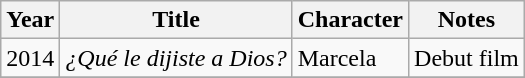<table class="wikitable">
<tr>
<th>Year</th>
<th>Title</th>
<th>Character</th>
<th>Notes</th>
</tr>
<tr>
<td>2014</td>
<td><em>¿Qué le dijiste a Dios? </em></td>
<td>Marcela</td>
<td>Debut film</td>
</tr>
<tr>
</tr>
</table>
